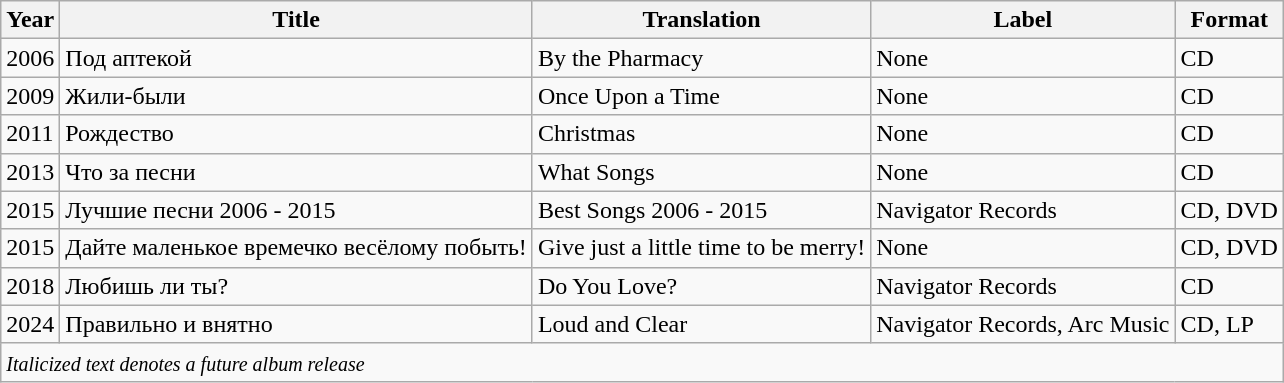<table class="wikitable">
<tr>
<th>Year</th>
<th>Title</th>
<th>Translation</th>
<th>Label</th>
<th>Format</th>
</tr>
<tr>
<td>2006</td>
<td>Под аптекой</td>
<td>By the Pharmacy</td>
<td>None</td>
<td>CD</td>
</tr>
<tr>
<td>2009</td>
<td>Жили-были</td>
<td>Once Upon a Time</td>
<td>None</td>
<td>CD</td>
</tr>
<tr>
<td>2011</td>
<td>Рождество</td>
<td>Christmas</td>
<td>None</td>
<td>CD</td>
</tr>
<tr>
<td>2013</td>
<td>Что за песни</td>
<td>What Songs</td>
<td>None</td>
<td>CD</td>
</tr>
<tr>
<td>2015</td>
<td>Лучшие песни 2006 - 2015</td>
<td>Best Songs 2006 - 2015</td>
<td>Navigator Records</td>
<td>CD, DVD</td>
</tr>
<tr>
<td>2015</td>
<td>Дайте маленькое времечко весёлому побыть!</td>
<td>Give just a little time to be merry!</td>
<td>None</td>
<td>CD, DVD</td>
</tr>
<tr>
<td>2018</td>
<td>Любишь ли ты?</td>
<td>Do You Love?</td>
<td>Navigator Records</td>
<td>CD</td>
</tr>
<tr>
<td>2024</td>
<td>Правильно и внятно</td>
<td>Loud and Clear</td>
<td>Navigator Records, Arc Music</td>
<td>CD, LP</td>
</tr>
<tr>
<td colspan="5"><small><em>Italicized text denotes a future album release</em></small></td>
</tr>
</table>
